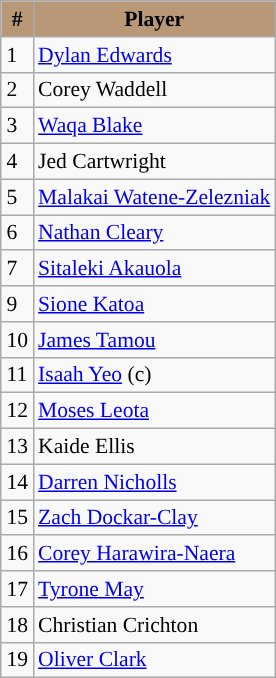<table class="wikitable floatright" style="font-size:90%; margin-left:1em;">
<tr>
<th style="background:#B99877; color:black;">#</th>
<th style="background:#B99877; color:black;">Player</th>
</tr>
<tr>
<td>1</td>
<td><a href='#'>Dylan Edwards</a></td>
</tr>
<tr>
<td>2</td>
<td>Corey Waddell</td>
</tr>
<tr>
<td>3</td>
<td><a href='#'>Waqa Blake</a></td>
</tr>
<tr>
<td>4</td>
<td>Jed Cartwright</td>
</tr>
<tr>
<td>5</td>
<td><a href='#'>Malakai Watene-Zelezniak</a></td>
</tr>
<tr>
<td>6</td>
<td><a href='#'>Nathan Cleary</a></td>
</tr>
<tr>
<td>7</td>
<td><a href='#'>Sitaleki Akauola</a></td>
</tr>
<tr>
<td>9</td>
<td><a href='#'>Sione Katoa</a></td>
</tr>
<tr>
<td>10</td>
<td><a href='#'>James Tamou</a></td>
</tr>
<tr>
<td>11</td>
<td><a href='#'>Isaah Yeo</a> (c)</td>
</tr>
<tr>
<td>12</td>
<td><a href='#'>Moses Leota</a></td>
</tr>
<tr>
<td>13</td>
<td>Kaide Ellis</td>
</tr>
<tr>
<td>14</td>
<td><a href='#'>Darren Nicholls</a></td>
</tr>
<tr>
<td>15</td>
<td><a href='#'>Zach Dockar-Clay</a></td>
</tr>
<tr>
<td>16</td>
<td><a href='#'>Corey Harawira-Naera</a></td>
</tr>
<tr>
<td>17</td>
<td><a href='#'>Tyrone May</a></td>
</tr>
<tr>
<td>18</td>
<td>Christian Crichton</td>
</tr>
<tr>
<td>19</td>
<td><a href='#'>Oliver Clark</a></td>
</tr>
</table>
